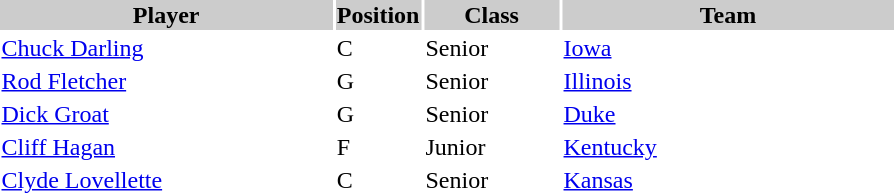<table style="width:600px" "border:'1' 'solid' 'gray'">
<tr>
<th style="background:#CCCCCC;width:40%">Player</th>
<th style="background:#CCCCCC;width:4%">Position</th>
<th style="background:#CCCCCC;width:16%">Class</th>
<th style="background:#CCCCCC;width:40%">Team</th>
</tr>
<tr>
<td><a href='#'>Chuck Darling</a></td>
<td>C</td>
<td>Senior</td>
<td><a href='#'>Iowa</a></td>
</tr>
<tr>
<td><a href='#'>Rod Fletcher</a></td>
<td>G</td>
<td>Senior</td>
<td><a href='#'>Illinois</a></td>
</tr>
<tr>
<td><a href='#'>Dick Groat</a></td>
<td>G</td>
<td>Senior</td>
<td><a href='#'>Duke</a></td>
</tr>
<tr>
<td><a href='#'>Cliff Hagan</a></td>
<td>F</td>
<td>Junior</td>
<td><a href='#'>Kentucky</a></td>
</tr>
<tr>
<td><a href='#'>Clyde Lovellette</a></td>
<td>C</td>
<td>Senior</td>
<td><a href='#'>Kansas</a></td>
</tr>
</table>
